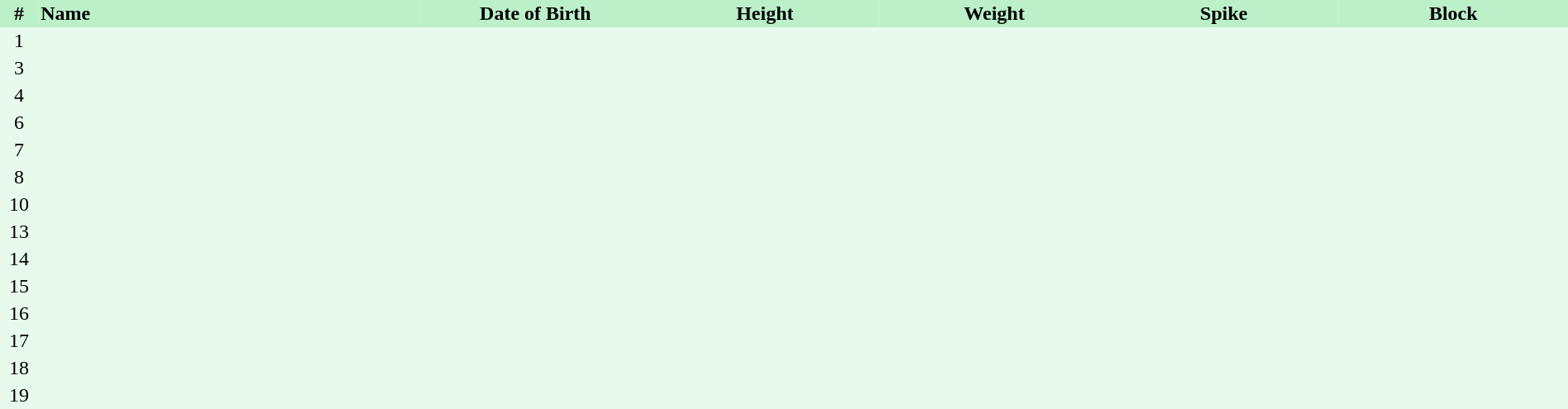<table border=0 cellpadding=2 cellspacing=0  |- bgcolor=#FFECCE style=text-align:center; font-size:90%; width=100%>
<tr bgcolor=#BBF0C9>
<th width=2%>#</th>
<th align=left width=20%>Name</th>
<th width=12%>Date of Birth</th>
<th width=12%>Height</th>
<th width=12%>Weight</th>
<th width=12%>Spike</th>
<th width=12%>Block</th>
</tr>
<tr bgcolor=#E7FAEC>
<td>1</td>
<td align=left></td>
<td align=right></td>
<td></td>
<td></td>
<td></td>
<td></td>
</tr>
<tr bgcolor=#E7FAEC>
<td>3</td>
<td align=left></td>
<td align=right></td>
<td></td>
<td></td>
<td></td>
<td></td>
</tr>
<tr bgcolor=#E7FAEC>
<td>4</td>
<td align=left></td>
<td align=right></td>
<td></td>
<td></td>
<td></td>
<td></td>
</tr>
<tr bgcolor=#E7FAEC>
<td>6</td>
<td align=left></td>
<td align=right></td>
<td></td>
<td></td>
<td></td>
<td></td>
</tr>
<tr bgcolor=#E7FAEC>
<td>7</td>
<td align=left></td>
<td align=right></td>
<td></td>
<td></td>
<td></td>
<td></td>
</tr>
<tr bgcolor=#E7FAEC>
<td>8</td>
<td align=left></td>
<td align=right></td>
<td></td>
<td></td>
<td></td>
<td></td>
</tr>
<tr bgcolor=#E7FAEC>
<td>10</td>
<td align=left></td>
<td align=right></td>
<td></td>
<td></td>
<td></td>
<td></td>
</tr>
<tr bgcolor=#E7FAEC>
<td>13</td>
<td align=left></td>
<td align=right></td>
<td></td>
<td></td>
<td></td>
<td></td>
</tr>
<tr bgcolor=#E7FAEC>
<td>14</td>
<td align=left></td>
<td align=right></td>
<td></td>
<td></td>
<td></td>
<td></td>
</tr>
<tr bgcolor=#E7FAEC>
<td>15</td>
<td align=left></td>
<td align=right></td>
<td></td>
<td></td>
<td></td>
<td></td>
</tr>
<tr bgcolor=#E7FAEC>
<td>16</td>
<td align=left></td>
<td align=right></td>
<td></td>
<td></td>
<td></td>
<td></td>
</tr>
<tr bgcolor=#E7FAEC>
<td>17</td>
<td align=left></td>
<td align=right></td>
<td></td>
<td></td>
<td></td>
<td></td>
</tr>
<tr bgcolor=#E7FAEC>
<td>18</td>
<td align=left></td>
<td align=right></td>
<td></td>
<td></td>
<td></td>
<td></td>
</tr>
<tr bgcolor=#E7FAEC>
<td>19</td>
<td align=left></td>
<td align=right></td>
<td></td>
<td></td>
<td></td>
<td></td>
</tr>
</table>
